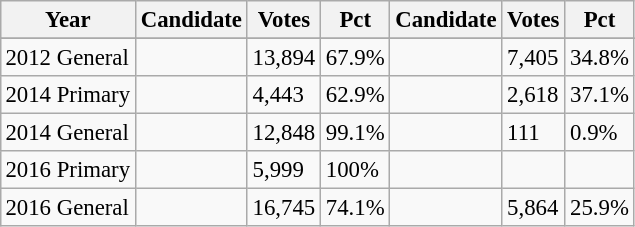<table class="wikitable" style="margin:0.5em ; font-size:95%">
<tr>
<th>Year</th>
<th>Candidate</th>
<th>Votes</th>
<th>Pct</th>
<th>Candidate</th>
<th>Votes</th>
<th>Pct</th>
</tr>
<tr>
</tr>
<tr>
<td>2012 General</td>
<td></td>
<td>13,894</td>
<td>67.9%</td>
<td></td>
<td>7,405</td>
<td>34.8%</td>
</tr>
<tr>
<td>2014 Primary</td>
<td></td>
<td>4,443</td>
<td>62.9%</td>
<td></td>
<td>2,618</td>
<td>37.1%</td>
</tr>
<tr>
<td>2014 General</td>
<td></td>
<td>12,848</td>
<td>99.1%</td>
<td></td>
<td>111</td>
<td>0.9%</td>
</tr>
<tr>
<td>2016 Primary</td>
<td></td>
<td>5,999</td>
<td>100%</td>
<td></td>
<td></td>
<td></td>
</tr>
<tr>
<td>2016 General</td>
<td></td>
<td>16,745</td>
<td>74.1%</td>
<td></td>
<td>5,864</td>
<td>25.9%</td>
</tr>
</table>
